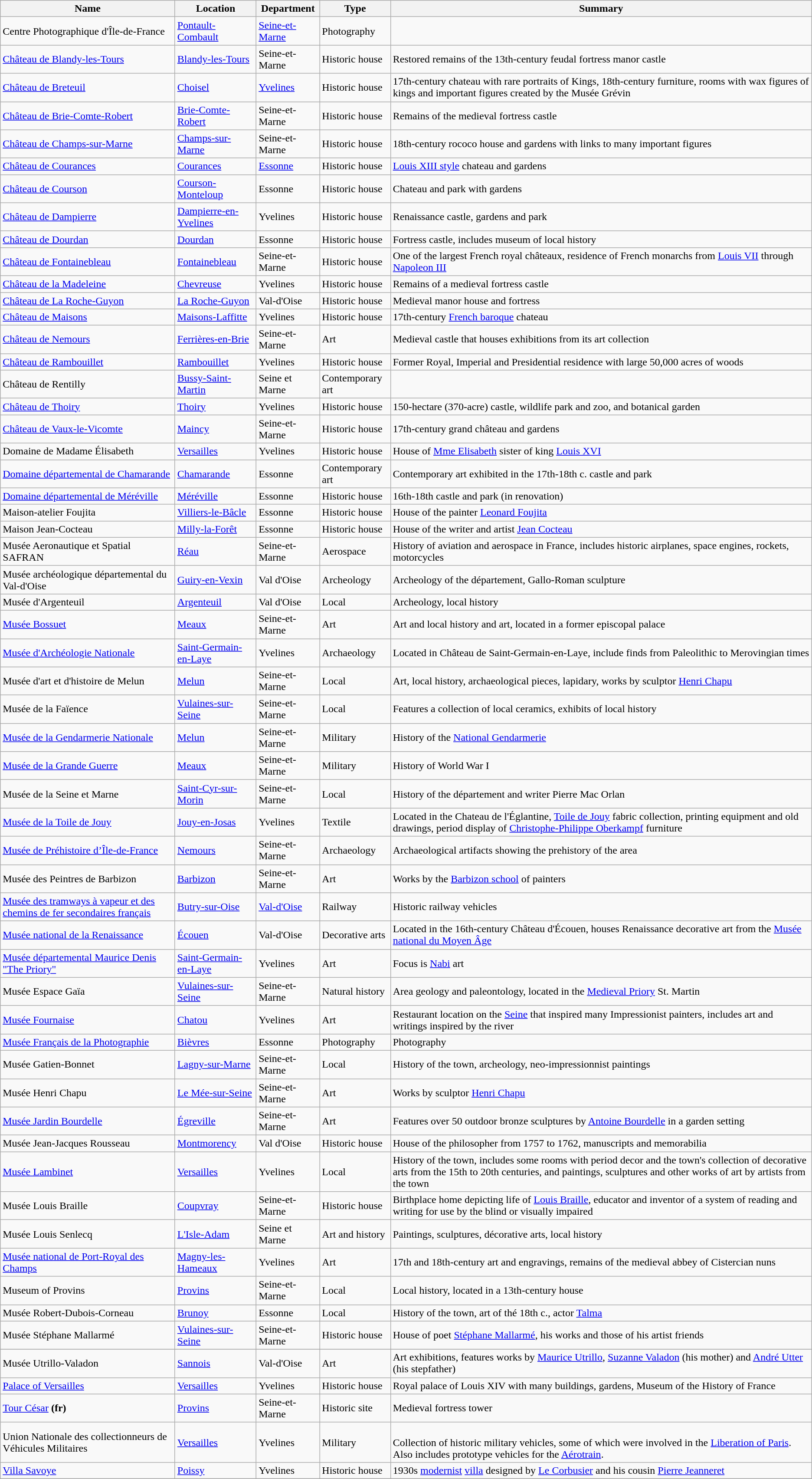<table class="wikitable sortable">
<tr>
<th>Name</th>
<th>Location</th>
<th>Department</th>
<th>Type</th>
<th>Summary</th>
</tr>
<tr>
<td>Centre Photographique d'Île-de-France</td>
<td><a href='#'>Pontault-Combault</a></td>
<td><a href='#'>Seine-et-Marne</a></td>
<td>Photography</td>
<td></td>
</tr>
<tr>
<td><a href='#'>Château de Blandy-les-Tours</a></td>
<td><a href='#'>Blandy-les-Tours</a></td>
<td>Seine-et-Marne</td>
<td>Historic house</td>
<td>Restored remains of the 13th-century feudal fortress manor castle</td>
</tr>
<tr>
<td><a href='#'>Château de Breteuil</a></td>
<td><a href='#'>Choisel</a></td>
<td><a href='#'>Yvelines</a></td>
<td>Historic house</td>
<td>17th-century chateau with rare portraits of Kings, 18th-century furniture, rooms with wax figures of kings and important figures created by the Musée Grévin</td>
</tr>
<tr>
<td><a href='#'>Château de Brie-Comte-Robert</a></td>
<td><a href='#'>Brie-Comte-Robert</a></td>
<td>Seine-et-Marne</td>
<td>Historic house</td>
<td>Remains of the medieval fortress castle</td>
</tr>
<tr>
<td><a href='#'>Château de Champs-sur-Marne</a></td>
<td><a href='#'>Champs-sur-Marne</a></td>
<td>Seine-et-Marne</td>
<td>Historic house</td>
<td>18th-century rococo house and gardens with links to many important figures</td>
</tr>
<tr>
<td><a href='#'>Château de Courances</a></td>
<td><a href='#'>Courances</a></td>
<td><a href='#'>Essonne</a></td>
<td>Historic house</td>
<td><a href='#'>Louis XIII style</a> chateau and gardens</td>
</tr>
<tr>
<td><a href='#'>Château de Courson</a></td>
<td><a href='#'>Courson-Monteloup</a></td>
<td>Essonne</td>
<td>Historic house</td>
<td>Chateau and park with gardens</td>
</tr>
<tr>
<td><a href='#'>Château de Dampierre</a></td>
<td><a href='#'>Dampierre-en-Yvelines</a></td>
<td>Yvelines</td>
<td>Historic house</td>
<td>Renaissance castle, gardens and park</td>
</tr>
<tr>
<td><a href='#'>Château de Dourdan</a></td>
<td><a href='#'>Dourdan</a></td>
<td>Essonne</td>
<td>Historic house</td>
<td>Fortress castle, includes museum of local history</td>
</tr>
<tr>
<td><a href='#'>Château de Fontainebleau</a></td>
<td><a href='#'>Fontainebleau</a></td>
<td>Seine-et-Marne</td>
<td>Historic house</td>
<td>One of the largest French royal châteaux, residence of French monarchs from <a href='#'>Louis VII</a> through <a href='#'>Napoleon III</a></td>
</tr>
<tr>
<td><a href='#'>Château de la Madeleine</a></td>
<td><a href='#'>Chevreuse</a></td>
<td>Yvelines</td>
<td>Historic house</td>
<td>Remains of a medieval fortress castle</td>
</tr>
<tr>
<td><a href='#'>Château de La Roche-Guyon</a></td>
<td><a href='#'>La Roche-Guyon</a></td>
<td>Val-d'Oise</td>
<td>Historic house</td>
<td>Medieval manor house and fortress</td>
</tr>
<tr>
<td><a href='#'>Château de Maisons</a></td>
<td><a href='#'>Maisons-Laffitte</a></td>
<td>Yvelines</td>
<td>Historic house</td>
<td>17th-century <a href='#'>French baroque</a> chateau</td>
</tr>
<tr>
<td><a href='#'>Château de Nemours</a></td>
<td><a href='#'>Ferrières-en-Brie</a></td>
<td>Seine-et-Marne</td>
<td>Art</td>
<td>Medieval castle that houses exhibitions from its art collection</td>
</tr>
<tr>
<td><a href='#'>Château de Rambouillet</a></td>
<td><a href='#'>Rambouillet</a></td>
<td>Yvelines</td>
<td>Historic house</td>
<td>Former Royal, Imperial and Presidential residence with large 50,000 acres of woods</td>
</tr>
<tr>
<td>Château de Rentilly</td>
<td><a href='#'>Bussy-Saint-Martin</a></td>
<td>Seine et Marne</td>
<td>Contemporary art</td>
<td></td>
</tr>
<tr>
<td><a href='#'>Château de Thoiry</a></td>
<td><a href='#'>Thoiry</a></td>
<td>Yvelines</td>
<td>Historic house</td>
<td>150-hectare (370-acre) castle, wildlife park and zoo, and botanical garden</td>
</tr>
<tr>
<td><a href='#'>Château de Vaux-le-Vicomte</a></td>
<td><a href='#'>Maincy</a></td>
<td>Seine-et-Marne</td>
<td>Historic house</td>
<td>17th-century grand château and gardens</td>
</tr>
<tr>
<td>Domaine de Madame Élisabeth</td>
<td><a href='#'>Versailles</a></td>
<td>Yvelines</td>
<td>Historic house</td>
<td>House of <a href='#'>Mme Elisabeth</a> sister of king <a href='#'>Louis XVI</a></td>
</tr>
<tr>
<td><a href='#'>Domaine départemental de Chamarande</a></td>
<td><a href='#'>Chamarande</a></td>
<td>Essonne</td>
<td>Contemporary art</td>
<td>Contemporary art exhibited in the 17th-18th c. castle and park</td>
</tr>
<tr>
<td><a href='#'>Domaine départemental de Méréville</a></td>
<td><a href='#'>Méréville</a></td>
<td>Essonne</td>
<td>Historic house</td>
<td>16th-18th castle and park (in renovation)</td>
</tr>
<tr>
<td>Maison-atelier Foujita</td>
<td><a href='#'>Villiers-le-Bâcle</a></td>
<td>Essonne</td>
<td>Historic house</td>
<td>House of the painter <a href='#'>Leonard Foujita</a></td>
</tr>
<tr>
<td>Maison Jean-Cocteau</td>
<td><a href='#'>Milly-la-Forêt</a></td>
<td>Essonne</td>
<td>Historic house</td>
<td>House of the writer and artist <a href='#'>Jean Cocteau</a></td>
</tr>
<tr>
<td>Musée Aeronautique et Spatial SAFRAN</td>
<td><a href='#'>Réau</a></td>
<td>Seine-et-Marne</td>
<td>Aerospace</td>
<td>History of aviation and aerospace in France, includes historic airplanes, space engines, rockets, motorcycles</td>
</tr>
<tr>
<td>Musée archéologique départemental du Val-d'Oise</td>
<td><a href='#'>Guiry-en-Vexin</a></td>
<td>Val d'Oise</td>
<td>Archeology</td>
<td>Archeology of the département, Gallo-Roman sculpture</td>
</tr>
<tr>
<td>Musée d'Argenteuil</td>
<td><a href='#'>Argenteuil</a></td>
<td>Val d'Oise</td>
<td>Local</td>
<td>Archeology, local history</td>
</tr>
<tr>
<td><a href='#'>Musée Bossuet</a></td>
<td><a href='#'>Meaux</a></td>
<td>Seine-et-Marne</td>
<td>Art</td>
<td>Art and local history and art, located in a former episcopal palace</td>
</tr>
<tr>
<td><a href='#'>Musée d'Archéologie Nationale</a></td>
<td><a href='#'>Saint-Germain-en-Laye</a></td>
<td>Yvelines</td>
<td>Archaeology</td>
<td>Located in Château de Saint-Germain-en-Laye, include finds from Paleolithic to Merovingian times</td>
</tr>
<tr>
<td>Musée d'art et d'histoire de Melun</td>
<td><a href='#'>Melun</a></td>
<td>Seine-et-Marne</td>
<td>Local</td>
<td>Art, local history, archaeological pieces, lapidary, works by sculptor <a href='#'>Henri Chapu</a></td>
</tr>
<tr>
<td>Musée de la Faïence</td>
<td><a href='#'>Vulaines-sur-Seine</a></td>
<td>Seine-et-Marne</td>
<td>Local</td>
<td>Features a collection of local ceramics, exhibits of local history</td>
</tr>
<tr>
<td><a href='#'>Musée de la Gendarmerie Nationale</a></td>
<td><a href='#'>Melun</a></td>
<td>Seine-et-Marne</td>
<td>Military</td>
<td>History of the <a href='#'>National Gendarmerie</a></td>
</tr>
<tr>
<td><a href='#'>Musée de la Grande Guerre</a></td>
<td><a href='#'>Meaux</a></td>
<td>Seine-et-Marne</td>
<td>Military</td>
<td>History of World War I</td>
</tr>
<tr>
<td>Musée de la Seine et Marne</td>
<td><a href='#'>Saint-Cyr-sur-Morin</a></td>
<td>Seine-et-Marne</td>
<td>Local</td>
<td>History of the département and writer Pierre Mac Orlan</td>
</tr>
<tr>
<td><a href='#'>Musée de la Toile de Jouy</a></td>
<td><a href='#'>Jouy-en-Josas</a></td>
<td>Yvelines</td>
<td>Textile</td>
<td>Located in the Chateau de l'Églantine, <a href='#'>Toile de Jouy</a> fabric collection, printing equipment and old drawings, period display of <a href='#'>Christophe-Philippe Oberkampf</a> furniture</td>
</tr>
<tr>
<td><a href='#'>Musée de Préhistoire d’Île-de-France</a></td>
<td><a href='#'>Nemours</a></td>
<td>Seine-et-Marne</td>
<td>Archaeology</td>
<td>Archaeological artifacts showing the prehistory of the area</td>
</tr>
<tr>
<td>Musée des Peintres de Barbizon</td>
<td><a href='#'>Barbizon</a></td>
<td>Seine-et-Marne</td>
<td>Art</td>
<td>Works by the <a href='#'>Barbizon school</a> of painters</td>
</tr>
<tr>
<td><a href='#'>Musée des tramways à vapeur et des chemins de fer secondaires français</a></td>
<td><a href='#'>Butry-sur-Oise</a></td>
<td><a href='#'>Val-d'Oise</a></td>
<td>Railway</td>
<td>Historic railway vehicles</td>
</tr>
<tr>
<td><a href='#'>Musée national de la Renaissance</a></td>
<td><a href='#'>Écouen</a></td>
<td>Val-d'Oise</td>
<td>Decorative arts</td>
<td>Located in the 16th-century Château d'Écouen, houses Renaissance decorative art from the <a href='#'>Musée national du Moyen Âge</a></td>
</tr>
<tr>
<td><a href='#'>Musée départemental Maurice Denis "The Priory"</a></td>
<td><a href='#'>Saint-Germain-en-Laye</a></td>
<td>Yvelines</td>
<td>Art</td>
<td>Focus is <a href='#'>Nabi</a> art</td>
</tr>
<tr>
<td>Musée Espace Gaïa</td>
<td><a href='#'>Vulaines-sur-Seine</a></td>
<td>Seine-et-Marne</td>
<td>Natural history</td>
<td>Area geology and paleontology, located in the <a href='#'>Medieval Priory</a> St. Martin</td>
</tr>
<tr>
<td><a href='#'>Musée Fournaise</a></td>
<td><a href='#'>Chatou</a></td>
<td>Yvelines</td>
<td>Art</td>
<td>Restaurant location on the <a href='#'>Seine</a> that inspired many Impressionist painters, includes art and writings inspired by the river</td>
</tr>
<tr>
<td><a href='#'>Musée Français de la Photographie</a></td>
<td><a href='#'>Bièvres</a></td>
<td>Essonne</td>
<td>Photography</td>
<td>Photography</td>
</tr>
<tr>
<td>Musée Gatien-Bonnet</td>
<td><a href='#'>Lagny-sur-Marne</a></td>
<td>Seine-et-Marne</td>
<td>Local</td>
<td>History of the town, archeology, neo-impressionnist paintings</td>
</tr>
<tr>
<td>Musée Henri Chapu</td>
<td><a href='#'>Le Mée-sur-Seine</a></td>
<td>Seine-et-Marne</td>
<td>Art</td>
<td>Works by sculptor <a href='#'>Henri Chapu</a></td>
</tr>
<tr>
<td><a href='#'>Musée Jardin Bourdelle</a></td>
<td><a href='#'>Égreville</a></td>
<td>Seine-et-Marne</td>
<td>Art</td>
<td>Features over 50 outdoor bronze sculptures by <a href='#'>Antoine Bourdelle</a> in a garden setting</td>
</tr>
<tr>
<td>Musée Jean-Jacques Rousseau</td>
<td><a href='#'>Montmorency</a></td>
<td>Val d'Oise</td>
<td>Historic house</td>
<td>House of the philosopher from 1757 to 1762, manuscripts and memorabilia</td>
</tr>
<tr>
<td><a href='#'>Musée Lambinet</a></td>
<td><a href='#'>Versailles</a></td>
<td>Yvelines</td>
<td>Local</td>
<td>History of the town, includes some rooms with period decor and the town's collection of decorative arts from the 15th to 20th centuries, and paintings, sculptures and other works of art by artists from the town</td>
</tr>
<tr>
<td>Musée Louis Braille</td>
<td><a href='#'>Coupvray</a></td>
<td>Seine-et-Marne</td>
<td>Historic house</td>
<td>Birthplace home depicting life of <a href='#'>Louis Braille</a>, educator and inventor of a system of reading and writing for use by the blind or visually impaired</td>
</tr>
<tr>
<td>Musée Louis Senlecq</td>
<td><a href='#'>L'Isle-Adam</a></td>
<td>Seine et Marne</td>
<td>Art and history</td>
<td>Paintings, sculptures, décorative arts, local history</td>
</tr>
<tr>
<td><a href='#'>Musée national de Port-Royal des Champs</a></td>
<td><a href='#'>Magny-les-Hameaux</a></td>
<td>Yvelines</td>
<td>Art</td>
<td>17th and 18th-century art and engravings, remains of the medieval abbey of Cistercian nuns</td>
</tr>
<tr>
<td>Museum of Provins</td>
<td><a href='#'>Provins</a></td>
<td>Seine-et-Marne</td>
<td>Local</td>
<td>Local history, located in a 13th-century house</td>
</tr>
<tr>
<td>Musée Robert-Dubois-Corneau</td>
<td><a href='#'>Brunoy</a></td>
<td>Essonne</td>
<td>Local</td>
<td>History of the town, art of thé 18th c., actor <a href='#'>Talma</a></td>
</tr>
<tr>
<td>Musée Stéphane Mallarmé</td>
<td><a href='#'>Vulaines-sur-Seine</a></td>
<td>Seine-et-Marne</td>
<td>Historic house</td>
<td>House of poet <a href='#'>Stéphane Mallarmé</a>, his works and those of his artist friends</td>
</tr>
<tr>
</tr>
<tr Musée Tavet-Delacour || >
</tr>
<tr>
<td>Musée Utrillo-Valadon</td>
<td><a href='#'>Sannois</a></td>
<td>Val-d'Oise</td>
<td>Art</td>
<td>Art exhibitions, features works by <a href='#'>Maurice Utrillo</a>, <a href='#'>Suzanne Valadon</a> (his mother) and <a href='#'>André Utter</a> (his stepfather)</td>
</tr>
<tr>
<td><a href='#'>Palace of Versailles</a></td>
<td><a href='#'>Versailles</a></td>
<td>Yvelines</td>
<td>Historic house</td>
<td>Royal palace of Louis XIV with many buildings, gardens, Museum of the History of France</td>
</tr>
<tr>
<td><a href='#'>Tour César</a> <strong>(fr)</strong></td>
<td><a href='#'>Provins</a></td>
<td>Seine-et-Marne</td>
<td>Historic site</td>
<td>Medieval fortress tower</td>
</tr>
<tr>
<td>Union Nationale des collectionneurs de Véhicules Militaires</td>
<td><a href='#'>Versailles</a></td>
<td>Yvelines</td>
<td>Military</td>
<td><br>Collection of historic military vehicles, some of which were involved in the <a href='#'>Liberation of Paris</a>. Also includes prototype vehicles for the <a href='#'>Aérotrain</a>.</td>
</tr>
<tr>
<td><a href='#'>Villa Savoye</a></td>
<td><a href='#'>Poissy</a></td>
<td>Yvelines</td>
<td>Historic house</td>
<td>1930s <a href='#'>modernist</a> <a href='#'>villa</a> designed by <a href='#'>Le Corbusier</a> and his cousin <a href='#'>Pierre Jeanneret</a></td>
</tr>
<tr>
</tr>
</table>
